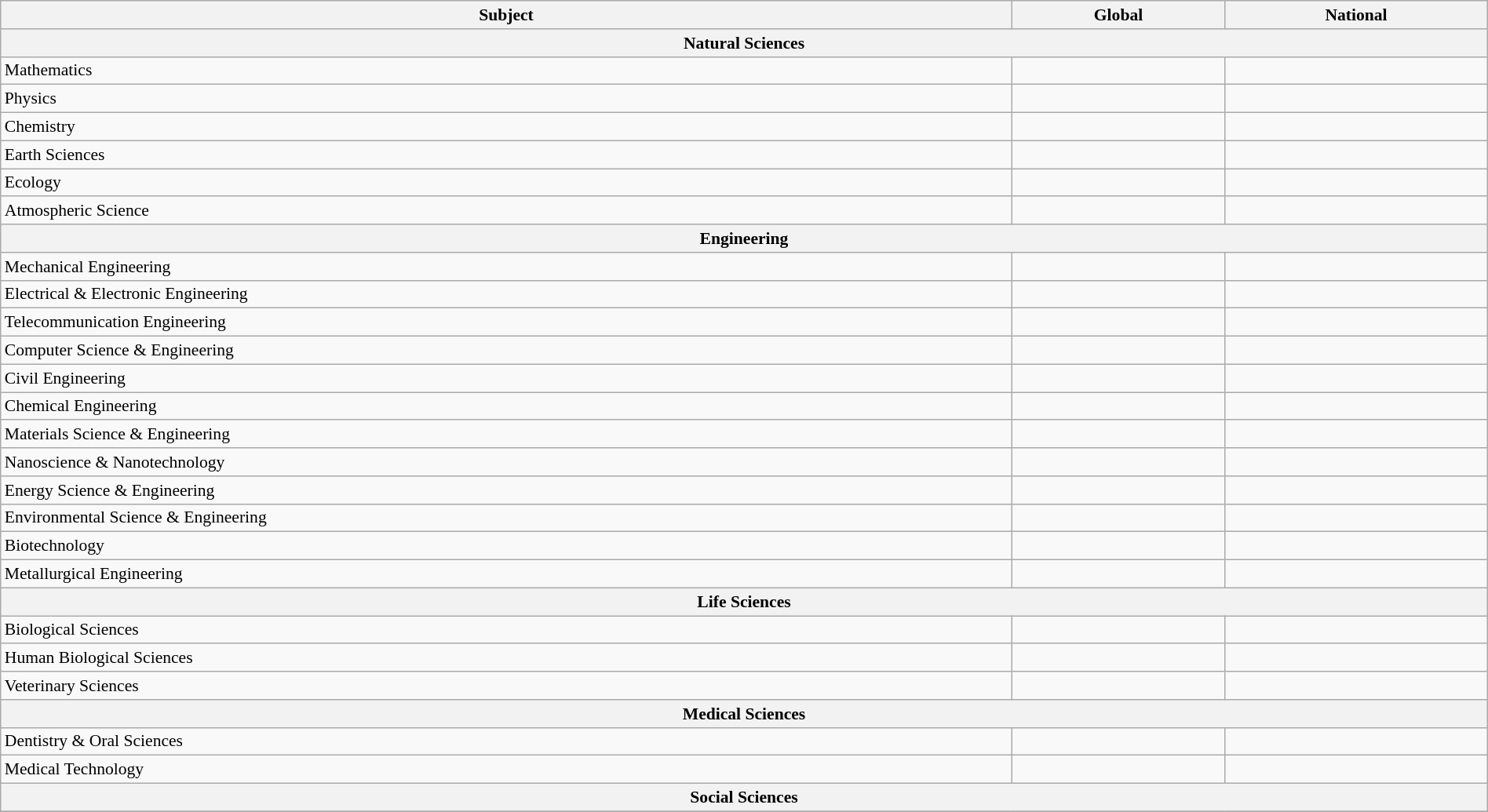<table class="wikitable sortable" style="width: 100%; font-size: 90%">
<tr>
<th>Subject</th>
<th>Global</th>
<th>National</th>
</tr>
<tr>
<th colspan="3">Natural Sciences</th>
</tr>
<tr>
<td>Mathematics</td>
<td data-sort-value="201–300"></td>
<td data-sort-value="3–5"></td>
</tr>
<tr>
<td>Physics</td>
<td data-sort-value="151–200"></td>
<td data-sort-value="4–5"></td>
</tr>
<tr>
<td>Chemistry</td>
<td data-sort-value="151–200"></td>
<td data-sort-value="7–8"></td>
</tr>
<tr>
<td>Earth Sciences</td>
<td data-sort-value="101–150"></td>
<td data-sort-value="2–4"></td>
</tr>
<tr>
<td>Ecology</td>
<td data-sort-value="401–500"></td>
<td data-sort-value="4–5"></td>
</tr>
<tr>
<td>Atmospheric Science</td>
<td data-sort-value="301–400"></td>
<td data-sort-value="7–9"></td>
</tr>
<tr>
<th colspan="3">Engineering</th>
</tr>
<tr>
<td>Mechanical Engineering</td>
<td data-sort-value="76–100"></td>
<td data-sort-value="1"></td>
</tr>
<tr>
<td>Electrical & Electronic Engineering</td>
<td data-sort-value="301–400"></td>
<td data-sort-value="4–8"></td>
</tr>
<tr>
<td>Telecommunication Engineering</td>
<td data-sort-value="51–75"></td>
<td data-sort-value="1–2"></td>
</tr>
<tr>
<td>Computer Science & Engineering</td>
<td data-sort-value="201–300"></td>
<td data-sort-value="3–4"></td>
</tr>
<tr>
<td>Civil Engineering</td>
<td data-sort-value="201–300"></td>
<td data-sort-value="2–6"></td>
</tr>
<tr>
<td>Chemical Engineering</td>
<td data-sort-value="201–300"></td>
<td data-sort-value="2–5"></td>
</tr>
<tr>
<td>Materials Science & Engineering</td>
<td data-sort-value="151–200"></td>
<td data-sort-value="3–5"></td>
</tr>
<tr>
<td>Nanoscience & Nanotechnology</td>
<td data-sort-value="201–300"></td>
<td data-sort-value="2–4"></td>
</tr>
<tr>
<td>Energy Science & Engineering</td>
<td data-sort-value="151–200"></td>
<td data-sort-value="2–5"></td>
</tr>
<tr>
<td>Environmental Science & Engineering</td>
<td data-sort-value="401–500"></td>
<td data-sort-value="6"></td>
</tr>
<tr>
<td>Biotechnology</td>
<td data-sort-value="151–200"></td>
<td data-sort-value="1–2"></td>
</tr>
<tr>
<td>Metallurgical Engineering</td>
<td data-sort-value="25"></td>
<td data-sort-value="1"></td>
</tr>
<tr>
<th colspan="3">Life Sciences</th>
</tr>
<tr>
<td>Biological Sciences</td>
<td data-sort-value="301–400"></td>
<td data-sort-value="6–10"></td>
</tr>
<tr>
<td>Human Biological Sciences</td>
<td data-sort-value="401–500"></td>
<td data-sort-value="9–11"></td>
</tr>
<tr>
<td>Veterinary Sciences</td>
<td data-sort-value="201–300"></td>
<td data-sort-value="1–6"></td>
</tr>
<tr>
<th colspan="3">Medical Sciences</th>
</tr>
<tr>
<td>Dentistry & Oral Sciences</td>
<td data-sort-value="76–100"></td>
<td data-sort-value="5"></td>
</tr>
<tr>
<td>Medical Technology</td>
<td data-sort-value="301–400"></td>
<td data-sort-value="1–6"></td>
</tr>
<tr>
<th colspan="3">Social Sciences</th>
</tr>
<tr>
</tr>
</table>
